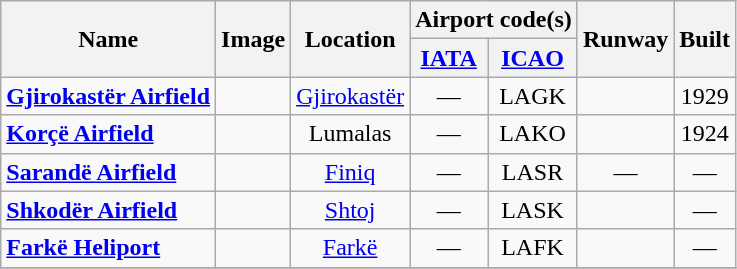<table class="wikitable sortable">
<tr>
<th rowspan="2">Name</th>
<th rowspan="2">Image</th>
<th rowspan="2">Location</th>
<th ! colspan="2">Airport code(s)</th>
<th rowspan="2">Runway</th>
<th rowspan="2">Built</th>
</tr>
<tr>
<th><a href='#'>IATA</a></th>
<th><a href='#'>ICAO</a></th>
</tr>
<tr>
<td><strong><a href='#'>Gjirokastër Airfield</a></strong></td>
<td style="text-align:center;"></td>
<td style="text-align:center;"><a href='#'>Gjirokastër</a><br><small><em></em></small></td>
<td style="text-align:center;">—</td>
<td style="text-align:center;">LAGK</td>
<td style="text-align:center;"></td>
<td style="text-align:center;">1929</td>
</tr>
<tr>
<td><strong><a href='#'>Korçë Airfield</a></strong></td>
<td style="text-align:center;"></td>
<td style="text-align:center;">Lumalas<br><small><em></em></small></td>
<td style="text-align:center;">—</td>
<td style="text-align:center;">LAKO</td>
<td style="text-align:center;"></td>
<td style="text-align:center;">1924</td>
</tr>
<tr>
<td><strong><a href='#'>Sarandë Airfield</a></strong></td>
<td style="text-align:center;"></td>
<td style="text-align:center;"><a href='#'>Finiq</a><br><small><em></em></small></td>
<td style="text-align:center;">—</td>
<td style="text-align:center;">LASR</td>
<td style="text-align:center;">—</td>
<td style="text-align:center;">—</td>
</tr>
<tr>
<td><strong><a href='#'>Shkodër Airfield</a></strong></td>
<td style="text-align:center;"></td>
<td style="text-align:center;"><a href='#'>Shtoj</a><br><small><em></em></small></td>
<td style="text-align:center;">—</td>
<td style="text-align:center;">LASK</td>
<td style="text-align:center;"></td>
<td style="text-align:center;">—</td>
</tr>
<tr>
<td><strong><a href='#'>Farkë Heliport</a></strong></td>
<td style="text-align:center;"></td>
<td style="text-align:center;"><a href='#'>Farkë</a><br><small><em></em></small></td>
<td style="text-align:center;">—</td>
<td style="text-align:center;">LAFK</td>
<td style="text-align:center;"></td>
<td style="text-align:center;">—</td>
</tr>
<tr>
</tr>
</table>
